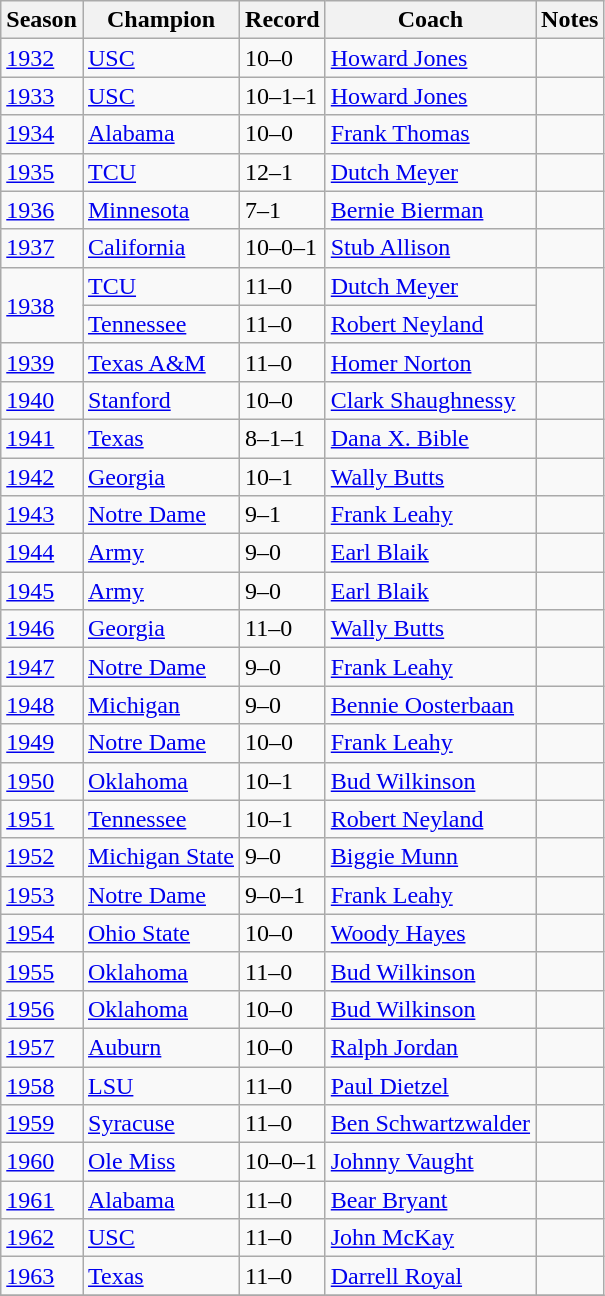<table class="wikitable">
<tr>
<th>Season</th>
<th>Champion</th>
<th>Record</th>
<th>Coach</th>
<th>Notes</th>
</tr>
<tr>
<td><a href='#'>1932</a></td>
<td><a href='#'>USC</a></td>
<td>10–0</td>
<td><a href='#'>Howard Jones</a></td>
<td></td>
</tr>
<tr>
<td><a href='#'>1933</a></td>
<td><a href='#'>USC</a></td>
<td>10–1–1</td>
<td><a href='#'>Howard Jones</a></td>
<td></td>
</tr>
<tr>
<td><a href='#'>1934</a></td>
<td><a href='#'>Alabama</a></td>
<td>10–0</td>
<td><a href='#'>Frank Thomas</a></td>
<td></td>
</tr>
<tr>
<td><a href='#'>1935</a></td>
<td><a href='#'>TCU</a></td>
<td>12–1</td>
<td><a href='#'>Dutch Meyer</a></td>
<td></td>
</tr>
<tr>
<td><a href='#'>1936</a></td>
<td><a href='#'>Minnesota</a></td>
<td>7–1</td>
<td><a href='#'>Bernie Bierman</a></td>
<td></td>
</tr>
<tr>
<td><a href='#'>1937</a></td>
<td><a href='#'>California</a></td>
<td>10–0–1</td>
<td><a href='#'>Stub Allison</a></td>
<td></td>
</tr>
<tr>
<td rowspan="2"><a href='#'>1938</a></td>
<td><a href='#'>TCU</a></td>
<td>11–0</td>
<td><a href='#'>Dutch Meyer</a></td>
<td rowspan="2"></td>
</tr>
<tr>
<td><a href='#'>Tennessee</a></td>
<td>11–0</td>
<td><a href='#'>Robert Neyland</a></td>
</tr>
<tr>
<td><a href='#'>1939</a></td>
<td><a href='#'>Texas A&M</a></td>
<td>11–0</td>
<td><a href='#'>Homer Norton</a></td>
<td></td>
</tr>
<tr>
<td><a href='#'>1940</a></td>
<td><a href='#'>Stanford</a></td>
<td>10–0</td>
<td><a href='#'>Clark Shaughnessy</a></td>
<td></td>
</tr>
<tr>
<td><a href='#'>1941</a></td>
<td><a href='#'>Texas</a></td>
<td>8–1–1</td>
<td><a href='#'>Dana X. Bible</a></td>
<td></td>
</tr>
<tr>
<td><a href='#'>1942</a></td>
<td><a href='#'>Georgia</a></td>
<td>10–1</td>
<td><a href='#'>Wally Butts</a></td>
<td></td>
</tr>
<tr>
<td><a href='#'>1943</a></td>
<td><a href='#'>Notre Dame</a></td>
<td>9–1</td>
<td><a href='#'>Frank Leahy</a></td>
<td></td>
</tr>
<tr>
<td><a href='#'>1944</a></td>
<td><a href='#'>Army</a></td>
<td>9–0</td>
<td><a href='#'>Earl Blaik</a></td>
<td></td>
</tr>
<tr>
<td><a href='#'>1945</a></td>
<td><a href='#'>Army</a></td>
<td>9–0</td>
<td><a href='#'>Earl Blaik</a></td>
<td></td>
</tr>
<tr>
<td><a href='#'>1946</a></td>
<td><a href='#'>Georgia</a></td>
<td>11–0</td>
<td><a href='#'>Wally Butts</a></td>
<td></td>
</tr>
<tr>
<td><a href='#'>1947</a></td>
<td><a href='#'>Notre Dame</a></td>
<td>9–0</td>
<td><a href='#'>Frank Leahy</a></td>
<td></td>
</tr>
<tr>
<td><a href='#'>1948</a></td>
<td><a href='#'>Michigan</a></td>
<td>9–0</td>
<td><a href='#'>Bennie Oosterbaan</a></td>
<td></td>
</tr>
<tr>
<td><a href='#'>1949</a></td>
<td><a href='#'>Notre Dame</a></td>
<td>10–0</td>
<td><a href='#'>Frank Leahy</a></td>
<td></td>
</tr>
<tr>
<td><a href='#'>1950</a></td>
<td><a href='#'>Oklahoma</a></td>
<td>10–1</td>
<td><a href='#'>Bud Wilkinson</a></td>
<td></td>
</tr>
<tr>
<td><a href='#'>1951</a></td>
<td><a href='#'>Tennessee</a></td>
<td>10–1</td>
<td><a href='#'>Robert Neyland</a></td>
<td></td>
</tr>
<tr>
<td><a href='#'>1952</a></td>
<td><a href='#'>Michigan State</a></td>
<td>9–0</td>
<td><a href='#'>Biggie Munn</a></td>
<td></td>
</tr>
<tr>
<td><a href='#'>1953</a></td>
<td><a href='#'>Notre Dame</a></td>
<td>9–0–1</td>
<td><a href='#'>Frank Leahy</a></td>
<td></td>
</tr>
<tr>
<td><a href='#'>1954</a></td>
<td><a href='#'>Ohio State</a></td>
<td>10–0</td>
<td><a href='#'>Woody Hayes</a></td>
<td></td>
</tr>
<tr>
<td><a href='#'>1955</a></td>
<td><a href='#'>Oklahoma</a></td>
<td>11–0</td>
<td><a href='#'>Bud Wilkinson</a></td>
<td></td>
</tr>
<tr>
<td><a href='#'>1956</a></td>
<td><a href='#'>Oklahoma</a></td>
<td>10–0</td>
<td><a href='#'>Bud Wilkinson</a></td>
<td></td>
</tr>
<tr>
<td><a href='#'>1957</a></td>
<td><a href='#'>Auburn</a></td>
<td>10–0</td>
<td><a href='#'>Ralph Jordan</a></td>
<td></td>
</tr>
<tr>
<td><a href='#'>1958</a></td>
<td><a href='#'>LSU</a></td>
<td>11–0</td>
<td><a href='#'>Paul Dietzel</a></td>
<td></td>
</tr>
<tr>
<td><a href='#'>1959</a></td>
<td><a href='#'>Syracuse</a></td>
<td>11–0</td>
<td><a href='#'>Ben Schwartzwalder</a></td>
<td></td>
</tr>
<tr>
<td><a href='#'>1960</a></td>
<td><a href='#'>Ole Miss</a></td>
<td>10–0–1</td>
<td><a href='#'>Johnny Vaught</a></td>
<td></td>
</tr>
<tr>
<td><a href='#'>1961</a></td>
<td><a href='#'>Alabama</a></td>
<td>11–0</td>
<td><a href='#'>Bear Bryant</a></td>
<td></td>
</tr>
<tr>
<td><a href='#'>1962</a></td>
<td><a href='#'>USC</a></td>
<td>11–0</td>
<td><a href='#'>John McKay</a></td>
<td></td>
</tr>
<tr>
<td><a href='#'>1963</a></td>
<td><a href='#'>Texas</a></td>
<td>11–0</td>
<td><a href='#'>Darrell Royal</a></td>
<td></td>
</tr>
<tr>
</tr>
</table>
